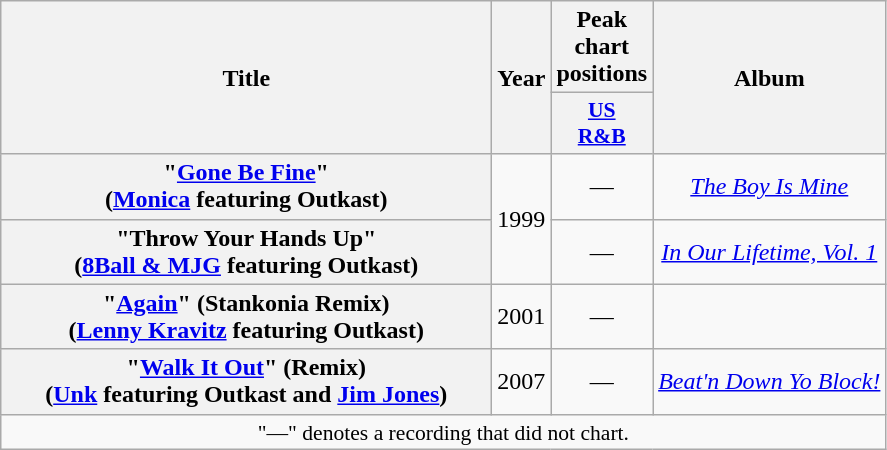<table class="wikitable plainrowheaders" style="text-align:center;" border="1">
<tr>
<th scope="col" rowspan="2" style="width:20em;">Title</th>
<th scope="col" rowspan="2">Year</th>
<th scope="col" colspan="1">Peak chart positions</th>
<th scope="col" rowspan="2">Album</th>
</tr>
<tr>
<th style="width:3em;font-size:90%;"><a href='#'>US<br>R&B</a></th>
</tr>
<tr>
<th scope="row">"<a href='#'>Gone Be Fine</a>"<br><span>(<a href='#'>Monica</a> featuring Outkast)</span></th>
<td rowspan="2">1999</td>
<td>—</td>
<td><em><a href='#'>The Boy Is Mine</a></em></td>
</tr>
<tr>
<th scope="row">"Throw Your Hands Up"<br><span>(<a href='#'>8Ball & MJG</a> featuring Outkast)</span></th>
<td>—</td>
<td><em><a href='#'>In Our Lifetime, Vol. 1</a></em></td>
</tr>
<tr>
<th scope="row">"<a href='#'>Again</a>" (Stankonia Remix)<br><span>(<a href='#'>Lenny Kravitz</a> featuring Outkast)</span></th>
<td>2001</td>
<td>—</td>
<td></td>
</tr>
<tr>
<th scope="row">"<a href='#'>Walk It Out</a>" (Remix)<br><span>(<a href='#'>Unk</a> featuring Outkast and <a href='#'>Jim Jones</a>)</span></th>
<td>2007</td>
<td>—</td>
<td><em><a href='#'>Beat'n Down Yo Block!</a></em></td>
</tr>
<tr>
<td colspan="14" style="font-size:90%">"—" denotes a recording that did not chart.</td>
</tr>
</table>
